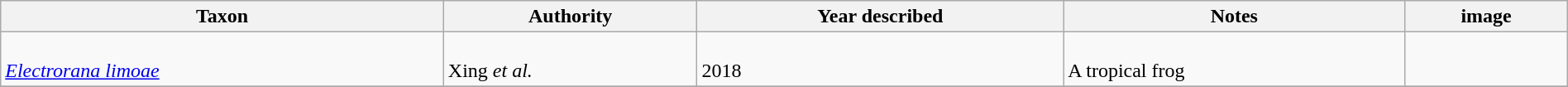<table class="wikitable sortable" align="center" width="100%">
<tr>
<th>Taxon</th>
<th>Authority</th>
<th>Year described</th>
<th>Notes</th>
<th>image</th>
</tr>
<tr>
<td><br><em><a href='#'>Electrorana limoae</a></em></td>
<td><br>Xing <em>et al.</em></td>
<td><br>2018</td>
<td><br>A tropical frog</td>
<td><br></td>
</tr>
<tr>
</tr>
</table>
